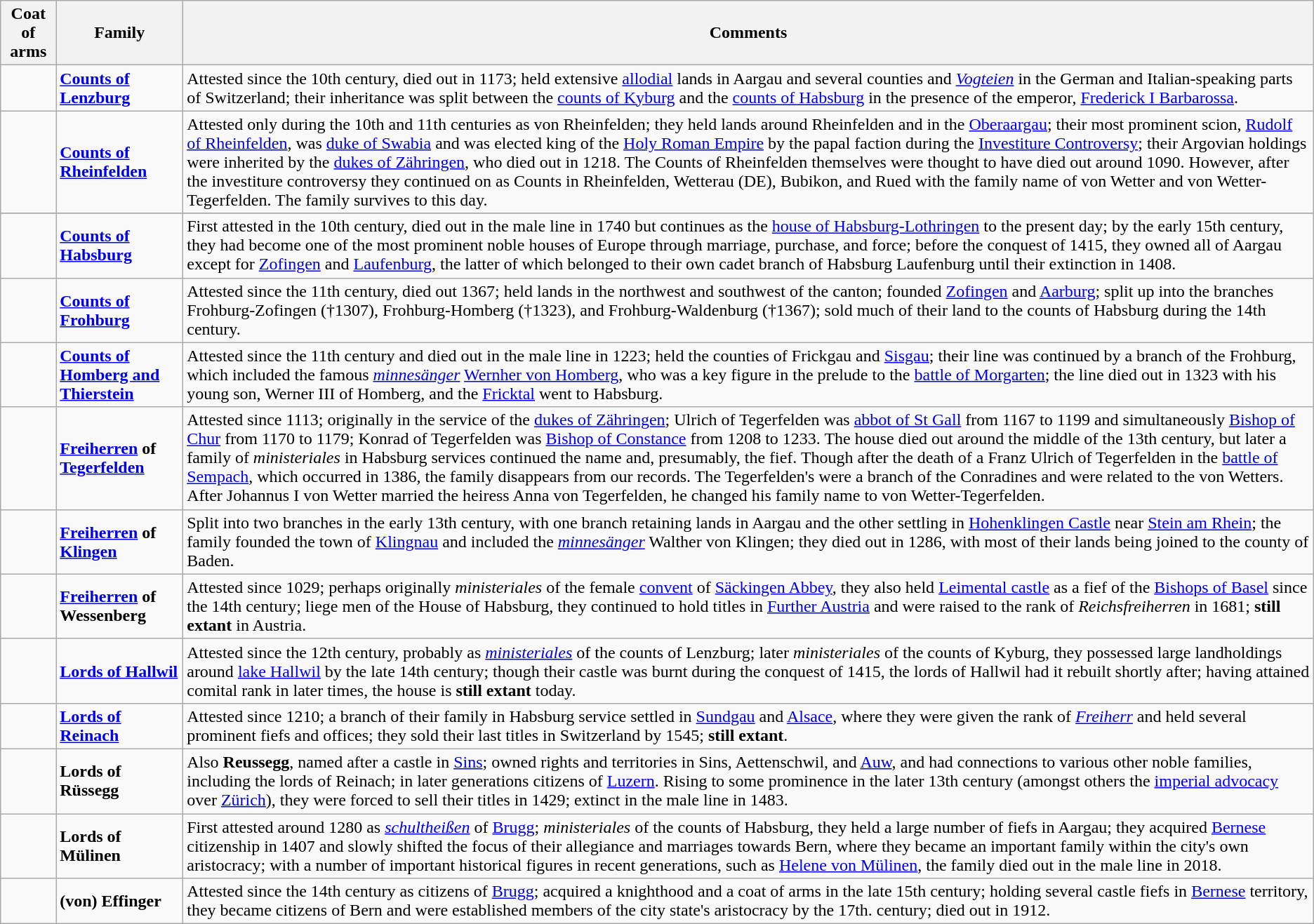<table class="wikitable">
<tr>
<th>Coat of arms</th>
<th>Family</th>
<th>Comments</th>
</tr>
<tr>
<td></td>
<td><strong><a href='#'>Counts of Lenzburg</a></strong></td>
<td>Attested since the 10th century, died out in 1173; held extensive <a href='#'>allodial</a> lands in Aargau and several counties and <em><a href='#'>Vogteien</a></em> in the German and Italian-speaking parts of Switzerland; their inheritance was split between the <a href='#'>counts of Kyburg</a> and the <a href='#'>counts of Habsburg</a> in the presence of the emperor, <a href='#'>Frederick I Barbarossa</a>.</td>
</tr>
<tr>
<td></td>
<td><strong><a href='#'>Counts of Rheinfelden</a></strong></td>
<td>Attested only during the 10th and 11th centuries as von Rheinfelden; they held lands around Rheinfelden and in the <a href='#'>Oberaargau</a>; their most prominent scion, <a href='#'>Rudolf of Rheinfelden</a>, was <a href='#'>duke of Swabia</a> and was elected king of the <a href='#'>Holy Roman Empire</a> by the papal faction during the <a href='#'>Investiture Controversy</a>; their Argovian holdings were inherited by the <a href='#'>dukes of Zähringen</a>, who died out in 1218. The Counts of Rheinfelden themselves were thought to have died out around 1090. However, after the investiture controversy they continued on as Counts in Rheinfelden, Wetterau (DE), Bubikon, and Rued with the family name of von Wetter and von Wetter-Tegerfelden. The family survives to this day.</td>
</tr>
<tr>
</tr>
<tr>
<td></td>
<td><strong><a href='#'>Counts of Habsburg</a></strong></td>
<td>First attested in the 10th century, died out in the male line in 1740 but continues as the <a href='#'>house of Habsburg-Lothringen</a> to the present day; by the early 15th century, they had become one of the most prominent noble houses of Europe through marriage, purchase, and force; before the conquest of 1415, they owned all of Aargau except for <a href='#'>Zofingen</a> and <a href='#'>Laufenburg</a>, the latter of which belonged to their own cadet branch of Habsburg Laufenburg until their extinction in 1408.</td>
</tr>
<tr>
<td></td>
<td><strong><a href='#'>Counts of Frohburg</a></strong></td>
<td>Attested since the 11th century, died out 1367; held lands in the northwest and southwest of the canton; founded <a href='#'>Zofingen</a> and <a href='#'>Aarburg</a>; split up into the branches Frohburg-Zofingen (†1307), Frohburg-Homberg (†1323), and Frohburg-Waldenburg (†1367); sold much of their land to the counts of Habsburg during the 14th century.</td>
</tr>
<tr>
<td></td>
<td><strong><a href='#'>Counts of Homberg and Thierstein</a></strong></td>
<td>Attested since the 11th century and died out in the male line in 1223; held the counties of Frickgau and <a href='#'>Sisgau</a>; their line was continued by a branch of the Frohburg, which included the famous <em><a href='#'>minnesänger</a></em> <a href='#'>Wernher von Homberg</a>, who was a key figure in the prelude to the <a href='#'>battle of Morgarten</a>; the line died out in 1323 with his young son, Werner III of Homberg, and the <a href='#'>Fricktal</a> went to Habsburg.</td>
</tr>
<tr>
<td></td>
<td><strong><a href='#'>Freiherren</a> of <a href='#'>Tegerfelden</a></strong></td>
<td>Attested since 1113; originally in the service of the <a href='#'>dukes of Zähringen</a>; Ulrich of Tegerfelden was <a href='#'>abbot of St Gall</a> from 1167 to 1199 and simultaneously <a href='#'>Bishop of Chur</a> from 1170 to 1179; Konrad of Tegerfelden was <a href='#'>Bishop of Constance</a> from 1208 to 1233. The house died out around the middle of the 13th century, but later a family of <em>ministeriales</em> in Habsburg services continued the name and, presumably, the fief. Though after the death of a Franz Ulrich of Tegerfelden in the <a href='#'>battle of Sempach</a>, which occurred in 1386, the family disappears from our records. The Tegerfelden's were a branch of the Conradines and were related to the von Wetters. After Johannus I von Wetter married the heiress Anna von Tegerfelden, he changed his family name to von Wetter-Tegerfelden.</td>
</tr>
<tr>
<td></td>
<td><strong><a href='#'>Freiherren</a> of <a href='#'>Klingen</a></strong></td>
<td>Split into two branches in the early 13th century, with one branch retaining lands in Aargau and the other settling in <a href='#'>Hohenklingen Castle</a> near <a href='#'>Stein am Rhein</a>; the family founded the town of <a href='#'>Klingnau</a> and included the <em><a href='#'>minnesänger</a></em> Walther von Klingen; they died out in 1286, with most of their lands being joined to the county of Baden.</td>
</tr>
<tr>
<td></td>
<td><strong><a href='#'>Freiherren</a> of Wessenberg</strong></td>
<td>Attested since 1029; perhaps originally <em>ministeriales</em> of the female <a href='#'>convent</a> of <a href='#'>Säckingen Abbey</a>, they also held <a href='#'>Leimental castle</a> as a fief of the <a href='#'>Bishops of Basel</a> since the 14th century; liege men of the House of Habsburg, they continued to hold titles in <a href='#'>Further Austria</a> and were raised to the rank of <em>Reichsfreiherren</em> in 1681; <strong>still extant</strong> in Austria.</td>
</tr>
<tr>
<td></td>
<td><strong><a href='#'>Lords of Hallwil</a></strong></td>
<td>Attested since the 12th century, probably as <em><a href='#'>ministeriales</a></em> of the counts of Lenzburg; later <em>ministeriales</em> of the counts of Kyburg, they possessed large landholdings around <a href='#'>lake Hallwil</a> by the late 14th century; though their castle was burnt during the conquest of 1415, the lords of Hallwil had it rebuilt shortly after; having attained comital rank in later times, the house is <strong>still extant</strong> today.</td>
</tr>
<tr>
<td></td>
<td><strong><a href='#'>Lords of Reinach</a></strong></td>
<td>Attested since 1210; a branch of their family in Habsburg service settled in <a href='#'>Sundgau</a> and <a href='#'>Alsace</a>, where they were given the rank of <em><a href='#'>Freiherr</a></em> and held several prominent fiefs and offices; they sold their last titles in Switzerland by 1545; <strong>still extant</strong>.</td>
</tr>
<tr>
<td></td>
<td><strong>Lords of Rüssegg</strong></td>
<td>Also <strong>Reussegg</strong>, named after a castle in <a href='#'>Sins</a>; owned rights and territories in Sins, Aettenschwil, and <a href='#'>Auw</a>, and had connections to various other noble families, including the lords of Reinach; in later generations citizens of <a href='#'>Luzern</a>. Rising to some prominence in the later 13th century (amongst others the <a href='#'>imperial advocacy</a> over <a href='#'>Zürich</a>), they were forced to sell their titles in 1429; extinct in the male line in 1483.</td>
</tr>
<tr>
<td></td>
<td><strong>Lords of Mülinen</strong></td>
<td>First attested around 1280 as <em><a href='#'>schultheißen</a></em> of <a href='#'>Brugg</a>; <em>ministeriales</em> of the counts of Habsburg, they held a large number of fiefs in Aargau; they acquired <a href='#'>Bernese</a> citizenship in 1407 and slowly shifted the focus of their allegiance and marriages towards Bern, where they became an important family within the city's own aristocracy; with a number of important historical figures in recent generations, such as <a href='#'>Helene von Mülinen</a>, the family died out in the male line in 2018.</td>
</tr>
<tr>
<td></td>
<td><strong>(von) Effinger</strong></td>
<td>Attested since the 14th century as citizens of <a href='#'>Brugg</a>; acquired a knighthood and a coat of arms in the late 15th century; holding several castle fiefs in <a href='#'>Bernese</a> territory, they became citizens of Bern and were established members of the city state's aristocracy by the 17th. century; died out in 1912.</td>
</tr>
</table>
